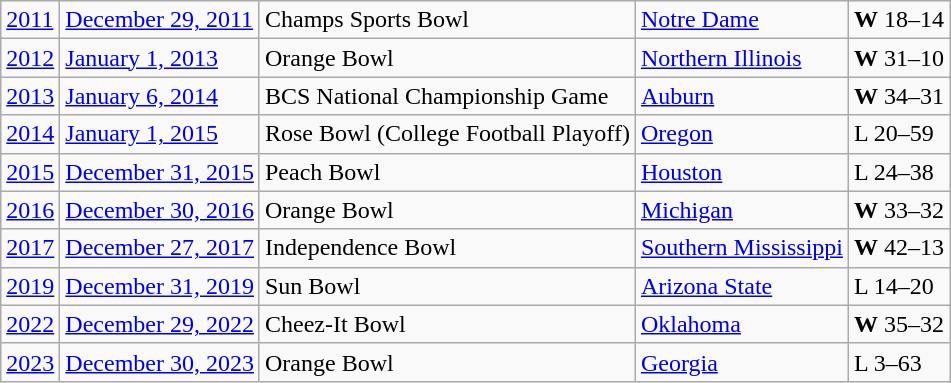<table class="wikitable">
<tr>
<td><a href='#'>2011</a></td>
<td><a href='#'>December 29, 2011</a></td>
<td>Champs Sports Bowl</td>
<td><a href='#'>Notre Dame</a></td>
<td><strong>W</strong> 18–14</td>
</tr>
<tr>
<td><a href='#'>2012</a></td>
<td><a href='#'>January 1, 2013</a></td>
<td>Orange Bowl</td>
<td><a href='#'>Northern Illinois</a></td>
<td><strong>W</strong> 31–10</td>
</tr>
<tr>
<td><a href='#'>2013</a></td>
<td><a href='#'>January 6, 2014</a></td>
<td>BCS National Championship Game</td>
<td><a href='#'>Auburn</a></td>
<td><strong>W</strong> 34–31</td>
</tr>
<tr>
<td><a href='#'>2014</a></td>
<td><a href='#'>January 1, 2015</a></td>
<td>Rose Bowl (College Football Playoff)</td>
<td><a href='#'>Oregon</a></td>
<td>L 20–59</td>
</tr>
<tr>
<td><a href='#'>2015</a></td>
<td><a href='#'>December 31, 2015</a></td>
<td>Peach Bowl</td>
<td><a href='#'>Houston</a></td>
<td>L 24–38</td>
</tr>
<tr>
<td><a href='#'>2016</a></td>
<td><a href='#'>December 30, 2016</a></td>
<td>Orange Bowl</td>
<td><a href='#'>Michigan</a></td>
<td><strong>W</strong> 33–32</td>
</tr>
<tr>
<td><a href='#'>2017</a></td>
<td><a href='#'>December 27, 2017</a></td>
<td>Independence Bowl</td>
<td><a href='#'>Southern Mississippi</a></td>
<td><strong>W</strong> 42–13</td>
</tr>
<tr>
<td><a href='#'>2019</a></td>
<td><a href='#'>December 31, 2019</a></td>
<td>Sun Bowl</td>
<td><a href='#'>Arizona State</a></td>
<td>L 14–20</td>
</tr>
<tr>
<td><a href='#'>2022</a></td>
<td><a href='#'>December 29, 2022</a></td>
<td>Cheez-It Bowl</td>
<td><a href='#'>Oklahoma</a></td>
<td><strong>W</strong> 35–32</td>
</tr>
<tr>
<td><a href='#'>2023</a></td>
<td><a href='#'>December 30, 2023</a></td>
<td>Orange Bowl</td>
<td><a href='#'>Georgia</a></td>
<td>L 3–63</td>
</tr>
</table>
